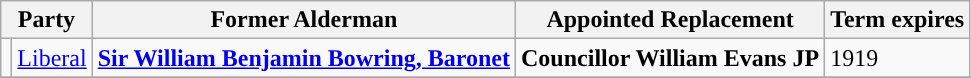<table class="wikitable">
<tr>
<th colspan="2">Party</th>
<th>Former Alderman</th>
<th>Appointed Replacement</th>
<th>Term expires</th>
</tr>
<tr>
<td style="background-color:"></td>
<td><a href='#'>Liberal</a></td>
<td><strong><a href='#'>Sir William Benjamin Bowring, Baronet</a></strong></td>
<td><strong>Councillor William Evans JP</strong></td>
<td>1919</td>
</tr>
<tr>
</tr>
</table>
